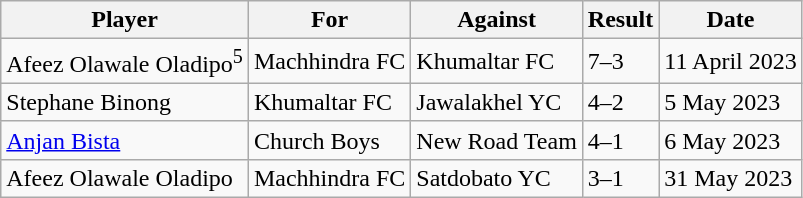<table class="wikitable">
<tr>
<th>Player</th>
<th>For</th>
<th>Against</th>
<th>Result</th>
<th>Date</th>
</tr>
<tr>
<td> Afeez Olawale Oladipo<sup>5</sup></td>
<td>Machhindra FC</td>
<td>Khumaltar FC</td>
<td>7–3</td>
<td>11 April 2023</td>
</tr>
<tr>
<td> Stephane Binong</td>
<td>Khumaltar FC</td>
<td>Jawalakhel YC</td>
<td>4–2</td>
<td>5 May 2023</td>
</tr>
<tr>
<td> <a href='#'>Anjan Bista</a></td>
<td>Church Boys</td>
<td>New Road Team</td>
<td>4–1</td>
<td>6 May 2023</td>
</tr>
<tr>
<td> Afeez Olawale Oladipo</td>
<td>Machhindra FC</td>
<td>Satdobato YC</td>
<td>3–1</td>
<td>31 May 2023</td>
</tr>
</table>
